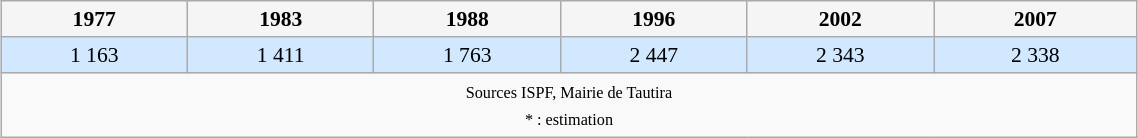<table class="wikitable" style="margin:1em auto; font-size:90%;width:60%;border:0px;text-align:center;line-height:120%;">
<tr>
<th style="background: #F5F5F5; width:11% ; color:#000000;">1977</th>
<th style="background: #F5F5F5; width:11% ; color:#000000;">1983</th>
<th style="background: #F5F5F5; width:11% ; color:#000000;">1988</th>
<th style="background: #F5F5F5; width:11% ; color:#000000;">1996</th>
<th style="background: #F5F5F5; width:11% ; color:#000000;">2002</th>
<th style="background: #F5F5F5; width:12% ; color:#000000;">2007</th>
</tr>
<tr>
<td style="background: #D1E8FF; color:#000000;">1 163</td>
<td style="background: #D1E8FF; color:#000000;">1 411</td>
<td style="background: #D1E8FF; color:#000000;">1 763</td>
<td style="background: #D1E8FF; color:#000000;">2 447</td>
<td style="background: #D1E8FF; color:#000000;">2 343</td>
<td style="background: #D1E8FF; color:#000000;">2 338</td>
</tr>
<tr>
<td colspan="9" style="text-align:center;font-size:90%;"><small>Sources ISPF, Mairie de Tautira<br>* : estimation</small></td>
</tr>
</table>
